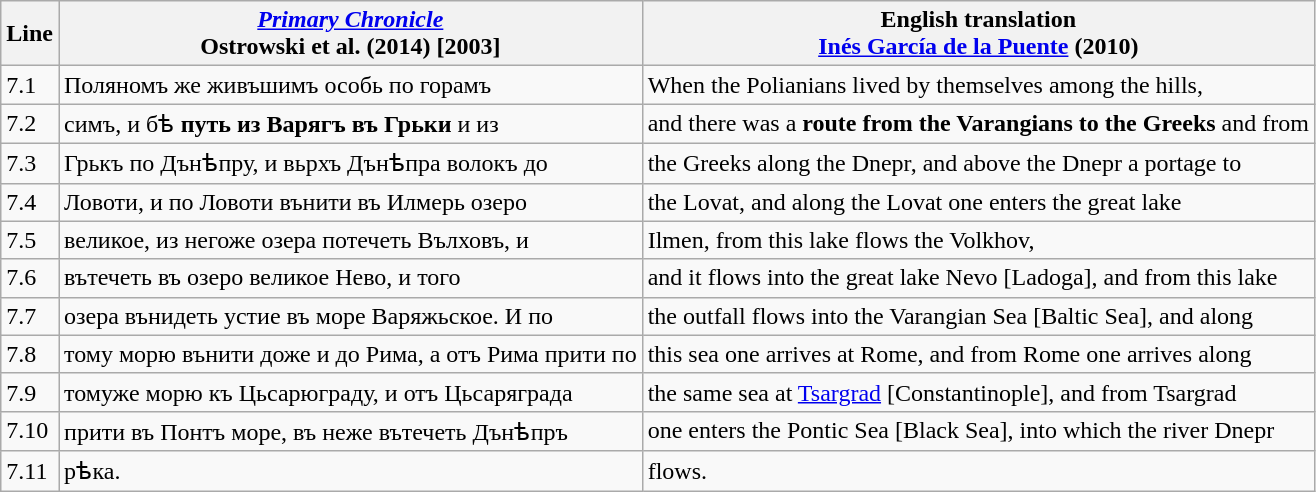<table class="wikitable" align="left">
<tr>
<th>Line</th>
<th><em><a href='#'>Primary Chronicle</a></em><br>Ostrowski et al. (2014) [2003]</th>
<th>English translation<br><a href='#'>Inés García de la Puente</a> (2010)</th>
</tr>
<tr valign="top">
<td>7.1</td>
<td>Поляномъ же живъшимъ особь по горамъ</td>
<td>When the Polianians lived by themselves among the hills,</td>
</tr>
<tr>
<td>7.2</td>
<td>симъ, и бѣ <strong>путь из Варягъ въ Грьки</strong> и из</td>
<td>and there was a <strong>route from the Varangians to the Greeks</strong> and from</td>
</tr>
<tr>
<td>7.3</td>
<td>Грькъ по Дънѣпру, и вьрхъ Дънѣпра волокъ до</td>
<td>the Greeks along the Dnepr, and above the Dnepr a portage to</td>
</tr>
<tr>
<td>7.4</td>
<td>Ловоти, и по Ловоти вънити въ Илмерь озеро</td>
<td>the Lovat, and along the Lovat one enters the great lake</td>
</tr>
<tr>
<td>7.5</td>
<td>великое, из негоже озера потечеть Вълховъ, и</td>
<td>Ilmen, from this lake flows the Volkhov,</td>
</tr>
<tr>
<td>7.6</td>
<td>вътечеть въ озеро великое Нево, и того</td>
<td>and it flows into the great lake Nevo [Ladoga], and from this lake</td>
</tr>
<tr>
<td>7.7</td>
<td>озера вънидеть устие въ море Варяжьское. И по</td>
<td>the outfall flows into the Varangian Sea [Baltic Sea], and along</td>
</tr>
<tr>
<td>7.8</td>
<td>тому морю вънити доже и до Рима, а отъ Рима прити по</td>
<td>this sea one arrives at Rome, and from Rome one arrives along</td>
</tr>
<tr>
<td>7.9</td>
<td>томуже морю къ Цьсарюграду, и отъ Цьсаряграда</td>
<td>the same sea at <a href='#'>Tsargrad</a> [Constantinople], and from Tsargrad</td>
</tr>
<tr>
<td>7.10</td>
<td>прити въ Понтъ море, въ неже вътечеть Дънѣпръ</td>
<td>one enters the Pontic Sea [Black Sea], into which the river Dnepr</td>
</tr>
<tr>
<td>7.11</td>
<td>рѣка.</td>
<td>flows.</td>
</tr>
</table>
